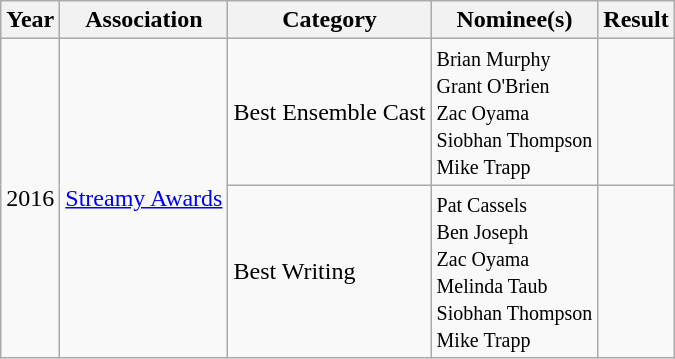<table class="wikitable">
<tr align=center>
<th>Year</th>
<th>Association</th>
<th>Category</th>
<th>Nominee(s)</th>
<th>Result</th>
</tr>
<tr>
<td rowspan="2">2016</td>
<td rowspan="2"><a href='#'>Streamy Awards</a></td>
<td>Best Ensemble Cast</td>
<td><small>Brian Murphy<br>Grant O'Brien<br>Zac Oyama<br>Siobhan Thompson<br>Mike Trapp</small></td>
<td></td>
</tr>
<tr>
<td>Best Writing</td>
<td><small>Pat Cassels<br>Ben Joseph<br>Zac Oyama<br>Melinda Taub<br>Siobhan Thompson<br>Mike Trapp</small></td>
<td></td>
</tr>
</table>
